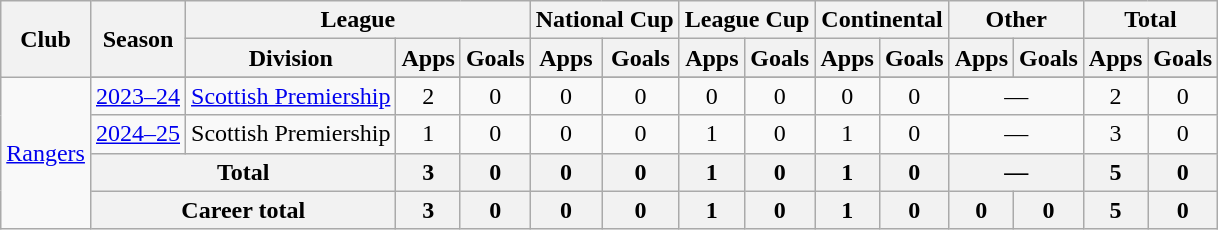<table class="wikitable" style="text-align:center">
<tr>
<th rowspan="2">Club</th>
<th rowspan="2">Season</th>
<th colspan="3">League</th>
<th colspan="2">National Cup</th>
<th colspan="2">League Cup</th>
<th colspan="2">Continental</th>
<th colspan="2">Other</th>
<th colspan="2">Total</th>
</tr>
<tr>
<th>Division</th>
<th>Apps</th>
<th>Goals</th>
<th>Apps</th>
<th>Goals</th>
<th>Apps</th>
<th>Goals</th>
<th>Apps</th>
<th>Goals</th>
<th>Apps</th>
<th>Goals</th>
<th>Apps</th>
<th>Goals</th>
</tr>
<tr>
<td rowspan="5"><a href='#'>Rangers</a></td>
</tr>
<tr>
<td><a href='#'>2023–24</a></td>
<td><a href='#'>Scottish Premiership</a></td>
<td>2</td>
<td>0</td>
<td>0</td>
<td>0</td>
<td>0</td>
<td>0</td>
<td>0</td>
<td>0</td>
<td colspan="2">—</td>
<td>2</td>
<td>0</td>
</tr>
<tr>
<td><a href='#'>2024–25</a></td>
<td>Scottish Premiership</td>
<td>1</td>
<td>0</td>
<td>0</td>
<td>0</td>
<td>1</td>
<td>0</td>
<td>1</td>
<td>0</td>
<td colspan="2">—</td>
<td>3</td>
<td>0</td>
</tr>
<tr>
<th colspan="2">Total</th>
<th>3</th>
<th>0</th>
<th>0</th>
<th>0</th>
<th>1</th>
<th>0</th>
<th>1</th>
<th>0</th>
<th colspan="2">—</th>
<th>5</th>
<th>0</th>
</tr>
<tr>
<th colspan="2">Career total</th>
<th>3</th>
<th>0</th>
<th>0</th>
<th>0</th>
<th>1</th>
<th>0</th>
<th>1</th>
<th>0</th>
<th>0</th>
<th>0</th>
<th>5</th>
<th>0</th>
</tr>
</table>
